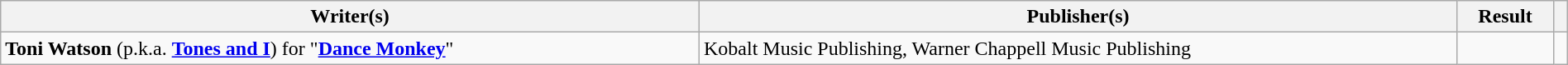<table class="wikitable" width=100%>
<tr>
<th scope="col">Writer(s)</th>
<th scope="col">Publisher(s)</th>
<th scope="col">Result</th>
<th scope="col"></th>
</tr>
<tr>
<td><strong>Toni Watson</strong> (p.k.a. <strong><a href='#'>Tones and I</a></strong>) for "<strong><a href='#'>Dance Monkey</a></strong>"</td>
<td>Kobalt Music Publishing, Warner Chappell Music Publishing</td>
<td></td>
<td></td>
</tr>
</table>
